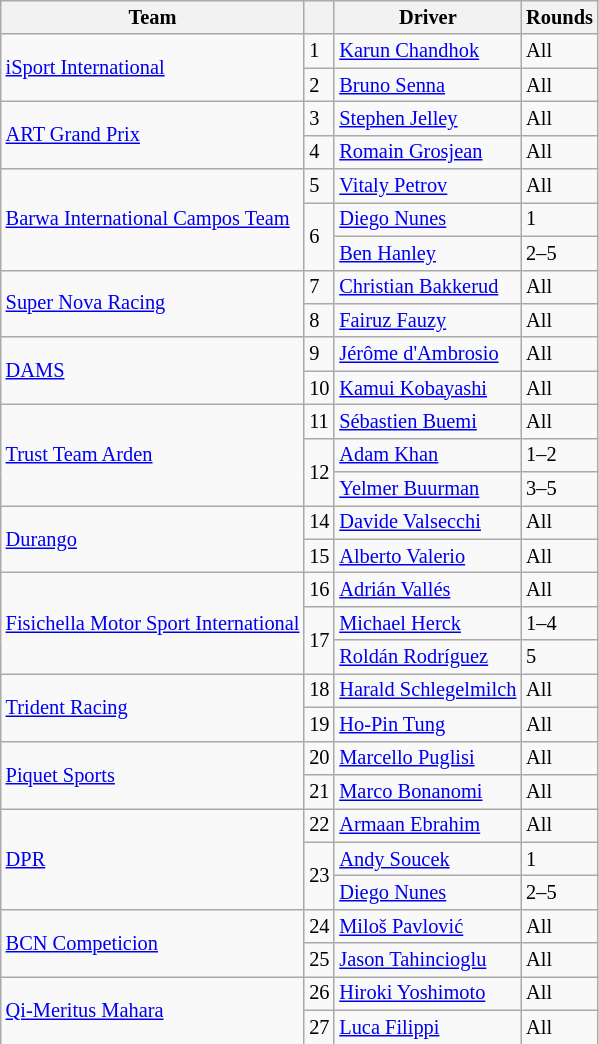<table class="wikitable" style="font-size: 85%">
<tr>
<th>Team</th>
<th></th>
<th>Driver</th>
<th>Rounds</th>
</tr>
<tr>
<td rowspan=2> <a href='#'>iSport International</a></td>
<td>1</td>
<td> <a href='#'>Karun Chandhok</a></td>
<td>All</td>
</tr>
<tr>
<td>2</td>
<td> <a href='#'>Bruno Senna</a></td>
<td>All</td>
</tr>
<tr>
<td rowspan=2> <a href='#'>ART Grand Prix</a></td>
<td>3</td>
<td> <a href='#'>Stephen Jelley</a></td>
<td>All</td>
</tr>
<tr>
<td>4</td>
<td> <a href='#'>Romain Grosjean</a></td>
<td>All</td>
</tr>
<tr>
<td rowspan=3> <a href='#'>Barwa International Campos Team</a></td>
<td>5</td>
<td> <a href='#'>Vitaly Petrov</a></td>
<td>All</td>
</tr>
<tr>
<td rowspan=2>6</td>
<td> <a href='#'>Diego Nunes</a></td>
<td>1</td>
</tr>
<tr>
<td> <a href='#'>Ben Hanley</a></td>
<td>2–5</td>
</tr>
<tr>
<td rowspan=2> <a href='#'>Super Nova Racing</a></td>
<td>7</td>
<td> <a href='#'>Christian Bakkerud</a></td>
<td>All</td>
</tr>
<tr>
<td>8</td>
<td> <a href='#'>Fairuz Fauzy</a></td>
<td>All</td>
</tr>
<tr>
<td rowspan=2> <a href='#'>DAMS</a></td>
<td>9</td>
<td> <a href='#'>Jérôme d'Ambrosio</a></td>
<td>All</td>
</tr>
<tr>
<td>10</td>
<td> <a href='#'>Kamui Kobayashi</a></td>
<td>All</td>
</tr>
<tr>
<td rowspan=3> <a href='#'>Trust Team Arden</a></td>
<td>11</td>
<td> <a href='#'>Sébastien Buemi</a></td>
<td>All</td>
</tr>
<tr>
<td rowspan=2>12</td>
<td> <a href='#'>Adam Khan</a></td>
<td>1–2</td>
</tr>
<tr>
<td> <a href='#'>Yelmer Buurman</a></td>
<td>3–5</td>
</tr>
<tr>
<td rowspan=2> <a href='#'>Durango</a></td>
<td>14</td>
<td> <a href='#'>Davide Valsecchi</a></td>
<td>All</td>
</tr>
<tr>
<td>15</td>
<td> <a href='#'>Alberto Valerio</a></td>
<td>All</td>
</tr>
<tr>
<td rowspan=3 nowrap> <a href='#'>Fisichella Motor Sport International</a></td>
<td>16</td>
<td> <a href='#'>Adrián Vallés</a></td>
<td>All</td>
</tr>
<tr>
<td rowspan=2>17</td>
<td> <a href='#'>Michael Herck</a></td>
<td>1–4</td>
</tr>
<tr>
<td> <a href='#'>Roldán Rodríguez</a></td>
<td>5</td>
</tr>
<tr>
<td rowspan=2> <a href='#'>Trident Racing</a></td>
<td>18</td>
<td nowrap> <a href='#'>Harald Schlegelmilch</a></td>
<td>All</td>
</tr>
<tr>
<td>19</td>
<td> <a href='#'>Ho-Pin Tung</a></td>
<td>All</td>
</tr>
<tr>
<td rowspan=2> <a href='#'>Piquet Sports</a></td>
<td>20</td>
<td> <a href='#'>Marcello Puglisi</a></td>
<td>All</td>
</tr>
<tr>
<td>21</td>
<td> <a href='#'>Marco Bonanomi</a></td>
<td>All</td>
</tr>
<tr>
<td rowspan=3> <a href='#'>DPR</a></td>
<td>22</td>
<td> <a href='#'>Armaan Ebrahim</a></td>
<td>All</td>
</tr>
<tr>
<td rowspan=2>23</td>
<td> <a href='#'>Andy Soucek</a></td>
<td>1</td>
</tr>
<tr>
<td> <a href='#'>Diego Nunes</a></td>
<td>2–5</td>
</tr>
<tr>
<td rowspan=2> <a href='#'>BCN Competicion</a></td>
<td>24</td>
<td> <a href='#'>Miloš Pavlović</a></td>
<td>All</td>
</tr>
<tr>
<td>25</td>
<td> <a href='#'>Jason Tahincioglu</a></td>
<td>All</td>
</tr>
<tr>
<td rowspan=2> <a href='#'>Qi-Meritus Mahara</a></td>
<td>26</td>
<td> <a href='#'>Hiroki Yoshimoto</a></td>
<td>All</td>
</tr>
<tr>
<td>27</td>
<td> <a href='#'>Luca Filippi</a></td>
<td>All</td>
</tr>
</table>
